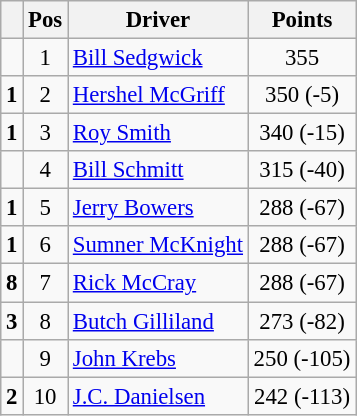<table class="wikitable" style="font-size: 95%;">
<tr>
<th></th>
<th>Pos</th>
<th>Driver</th>
<th>Points</th>
</tr>
<tr>
<td align="left"></td>
<td style="text-align:center;">1</td>
<td><a href='#'>Bill Sedgwick</a></td>
<td style="text-align:center;">355</td>
</tr>
<tr>
<td align="left"> <strong>1</strong></td>
<td style="text-align:center;">2</td>
<td><a href='#'>Hershel McGriff</a></td>
<td style="text-align:center;">350 (-5)</td>
</tr>
<tr>
<td align="left"> <strong>1</strong></td>
<td style="text-align:center;">3</td>
<td><a href='#'>Roy Smith</a></td>
<td style="text-align:center;">340 (-15)</td>
</tr>
<tr>
<td align="left"></td>
<td style="text-align:center;">4</td>
<td><a href='#'>Bill Schmitt</a></td>
<td style="text-align:center;">315 (-40)</td>
</tr>
<tr>
<td align="left"> <strong>1</strong></td>
<td style="text-align:center;">5</td>
<td><a href='#'>Jerry Bowers</a></td>
<td style="text-align:center;">288 (-67)</td>
</tr>
<tr>
<td align="left"> <strong>1</strong></td>
<td style="text-align:center;">6</td>
<td><a href='#'>Sumner McKnight</a></td>
<td style="text-align:center;">288 (-67)</td>
</tr>
<tr>
<td align="left"> <strong>8</strong></td>
<td style="text-align:center;">7</td>
<td><a href='#'>Rick McCray</a></td>
<td style="text-align:center;">288 (-67)</td>
</tr>
<tr>
<td align="left"> <strong>3</strong></td>
<td style="text-align:center;">8</td>
<td><a href='#'>Butch Gilliland</a></td>
<td style="text-align:center;">273 (-82)</td>
</tr>
<tr>
<td align="left"></td>
<td style="text-align:center;">9</td>
<td><a href='#'>John Krebs</a></td>
<td style="text-align:center;">250 (-105)</td>
</tr>
<tr>
<td align="left"> <strong>2</strong></td>
<td style="text-align:center;">10</td>
<td><a href='#'>J.C. Danielsen</a></td>
<td style="text-align:center;">242 (-113)</td>
</tr>
</table>
